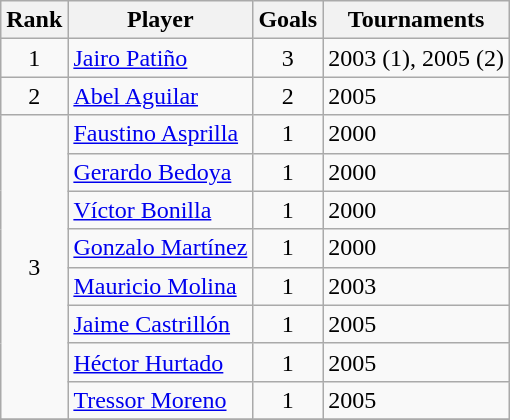<table class="wikitable" style="text-align: left;">
<tr>
<th>Rank</th>
<th>Player</th>
<th>Goals</th>
<th>Tournaments</th>
</tr>
<tr>
<td rowspan=1 align=center>1</td>
<td><a href='#'>Jairo Patiño</a></td>
<td align=center>3</td>
<td>2003 (1), 2005 (2)</td>
</tr>
<tr>
<td rowspan=1 align=center>2</td>
<td><a href='#'>Abel Aguilar</a></td>
<td align=center>2</td>
<td>2005</td>
</tr>
<tr>
<td rowspan=8 align=center>3</td>
<td><a href='#'>Faustino Asprilla</a></td>
<td align=center>1</td>
<td>2000</td>
</tr>
<tr>
<td><a href='#'>Gerardo Bedoya</a></td>
<td align=center>1</td>
<td>2000</td>
</tr>
<tr>
<td><a href='#'>Víctor Bonilla</a></td>
<td align=center>1</td>
<td>2000</td>
</tr>
<tr>
<td><a href='#'>Gonzalo Martínez</a></td>
<td align=center>1</td>
<td>2000</td>
</tr>
<tr>
<td><a href='#'>Mauricio Molina</a></td>
<td align=center>1</td>
<td>2003</td>
</tr>
<tr>
<td><a href='#'>Jaime Castrillón</a></td>
<td align=center>1</td>
<td>2005</td>
</tr>
<tr>
<td><a href='#'>Héctor Hurtado</a></td>
<td align=center>1</td>
<td>2005</td>
</tr>
<tr>
<td><a href='#'>Tressor Moreno</a></td>
<td align=center>1</td>
<td>2005</td>
</tr>
<tr>
</tr>
</table>
